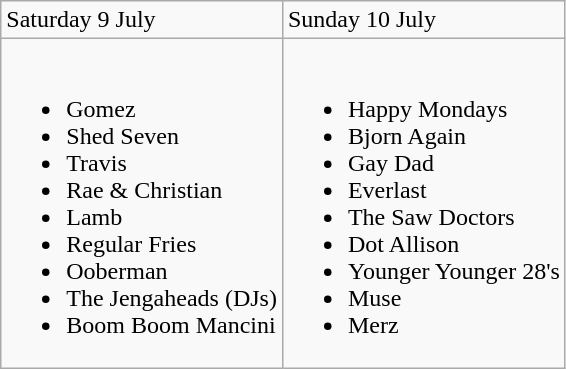<table class="wikitable">
<tr>
<td>Saturday 9 July</td>
<td>Sunday 10 July</td>
</tr>
<tr valign="top">
<td><br><ul><li>Gomez</li><li>Shed Seven</li><li>Travis</li><li>Rae & Christian</li><li>Lamb</li><li>Regular Fries</li><li>Ooberman</li><li>The Jengaheads (DJs)</li><li>Boom Boom Mancini</li></ul></td>
<td><br><ul><li>Happy Mondays</li><li>Bjorn Again</li><li>Gay Dad</li><li>Everlast</li><li>The Saw Doctors</li><li>Dot Allison</li><li>Younger Younger 28's</li><li>Muse</li><li>Merz</li></ul></td>
</tr>
</table>
